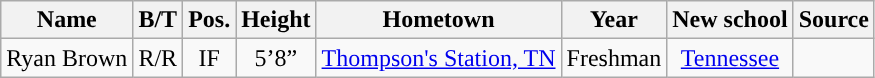<table class="wikitable sortable">
<tr>
<th style="text-align:center; ">Name</th>
<th style="text-align:center; ">B/T</th>
<th style="text-align:center; ">Pos.</th>
<th style="text-align:center; ">Height</th>
<th style="text-align:center; ">Hometown</th>
<th style="text-align:center; ">Year</th>
<th style="text-align:center; ">New school</th>
<th style="text-align:center; ">Source</th>
</tr>
<tr align="center">
<td>Ryan Brown</td>
<td>R/R</td>
<td>IF</td>
<td>5’8”</td>
<td><a href='#'>Thompson's Station, TN</a></td>
<td>Freshman</td>
<td><a href='#'>Tennessee</a></td>
<td></td>
</tr>
</table>
